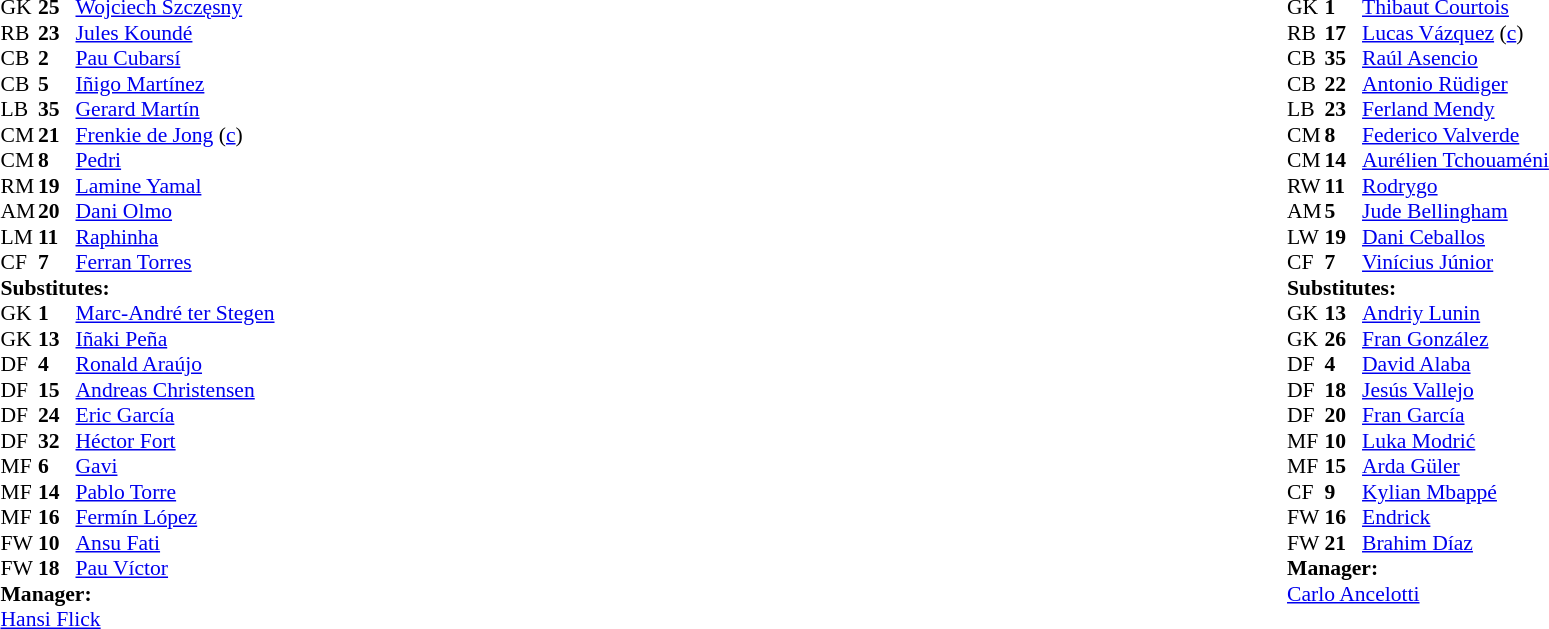<table width="100%">
<tr>
<td valign="top" width="40%"><br><table style="font-size:90%" cellspacing="0" cellpadding="0">
<tr>
<th width=25></th>
<th width=25></th>
</tr>
<tr>
<td>GK</td>
<td><strong>25</strong></td>
<td> <a href='#'>Wojciech Szczęsny</a></td>
</tr>
<tr>
<td>RB</td>
<td><strong>23</strong></td>
<td> <a href='#'>Jules Koundé</a></td>
</tr>
<tr>
<td>CB</td>
<td><strong>2</strong></td>
<td> <a href='#'>Pau Cubarsí</a></td>
</tr>
<tr>
<td>CB</td>
<td><strong>5</strong></td>
<td> <a href='#'>Iñigo Martínez</a></td>
</tr>
<tr>
<td>LB</td>
<td><strong>35</strong></td>
<td> <a href='#'>Gerard Martín</a></td>
<td></td>
<td></td>
</tr>
<tr>
<td>CM</td>
<td><strong>21</strong></td>
<td> <a href='#'>Frenkie de Jong</a> (<a href='#'>c</a>)</td>
<td></td>
<td></td>
</tr>
<tr>
<td>CM</td>
<td><strong>8</strong></td>
<td> <a href='#'>Pedri</a></td>
<td></td>
<td></td>
</tr>
<tr>
<td>RM</td>
<td><strong>19</strong></td>
<td> <a href='#'>Lamine Yamal</a></td>
</tr>
<tr>
<td>AM</td>
<td><strong>20</strong></td>
<td> <a href='#'>Dani Olmo</a></td>
<td></td>
<td></td>
</tr>
<tr>
<td>LM</td>
<td><strong>11</strong></td>
<td> <a href='#'>Raphinha</a></td>
<td></td>
</tr>
<tr>
<td>CF</td>
<td><strong>7</strong></td>
<td> <a href='#'>Ferran Torres</a></td>
<td></td>
<td></td>
</tr>
<tr>
<td colspan=3><strong>Substitutes:</strong></td>
</tr>
<tr>
<td>GK</td>
<td><strong>1</strong></td>
<td> <a href='#'>Marc-André ter Stegen</a></td>
</tr>
<tr>
<td>GK</td>
<td><strong>13</strong></td>
<td> <a href='#'>Iñaki Peña</a></td>
</tr>
<tr>
<td>DF</td>
<td><strong>4</strong></td>
<td> <a href='#'>Ronald Araújo</a></td>
<td></td>
<td></td>
</tr>
<tr>
<td>DF</td>
<td><strong>15</strong></td>
<td> <a href='#'>Andreas Christensen</a></td>
</tr>
<tr>
<td>DF</td>
<td><strong>24</strong></td>
<td> <a href='#'>Eric García</a></td>
<td></td>
<td></td>
</tr>
<tr>
<td>DF</td>
<td><strong>32</strong></td>
<td> <a href='#'>Héctor Fort</a></td>
</tr>
<tr>
<td>MF</td>
<td><strong>6</strong></td>
<td> <a href='#'>Gavi</a></td>
<td></td>
<td></td>
</tr>
<tr>
<td>MF</td>
<td><strong>14</strong></td>
<td> <a href='#'>Pablo Torre</a></td>
</tr>
<tr>
<td>MF</td>
<td><strong>16</strong></td>
<td> <a href='#'>Fermín López</a></td>
<td></td>
<td></td>
</tr>
<tr>
<td>FW</td>
<td><strong>10</strong></td>
<td> <a href='#'>Ansu Fati</a></td>
</tr>
<tr>
<td>FW</td>
<td><strong>18</strong></td>
<td> <a href='#'>Pau Víctor</a></td>
<td></td>
<td></td>
</tr>
<tr>
<td colspan=3><strong>Manager:</strong></td>
</tr>
<tr>
<td colspan=3> <a href='#'>Hansi Flick</a></td>
</tr>
</table>
</td>
<td valign="top"></td>
<td valign="top" width="50%"><br><table style="font-size:90%; margin:auto" cellspacing="0" cellpadding="0">
<tr>
<th width=25></th>
<th width=25></th>
</tr>
<tr>
<td>GK</td>
<td><strong>1</strong></td>
<td> <a href='#'>Thibaut Courtois</a></td>
</tr>
<tr>
<td>RB</td>
<td><strong>17</strong></td>
<td> <a href='#'>Lucas Vázquez</a> (<a href='#'>c</a>)</td>
<td></td>
<td></td>
</tr>
<tr>
<td>CB</td>
<td><strong>35</strong></td>
<td> <a href='#'>Raúl Asencio</a></td>
</tr>
<tr>
<td>CB</td>
<td><strong>22</strong></td>
<td> <a href='#'>Antonio Rüdiger</a></td>
<td></td>
<td></td>
</tr>
<tr>
<td>LB</td>
<td><strong>23</strong></td>
<td> <a href='#'>Ferland Mendy</a></td>
<td></td>
<td></td>
</tr>
<tr>
<td>CM</td>
<td><strong>8</strong></td>
<td> <a href='#'>Federico Valverde</a></td>
</tr>
<tr>
<td>CM</td>
<td><strong>14</strong></td>
<td> <a href='#'>Aurélien Tchouaméni</a></td>
<td></td>
</tr>
<tr>
<td>RW</td>
<td><strong>11</strong></td>
<td> <a href='#'>Rodrygo</a></td>
<td></td>
<td></td>
</tr>
<tr>
<td>AM</td>
<td><strong>5</strong></td>
<td> <a href='#'>Jude Bellingham</a></td>
<td></td>
</tr>
<tr>
<td>LW</td>
<td><strong>19</strong></td>
<td> <a href='#'>Dani Ceballos</a></td>
<td></td>
<td></td>
</tr>
<tr>
<td>CF</td>
<td><strong>7</strong></td>
<td> <a href='#'>Vinícius Júnior</a></td>
<td></td>
<td></td>
</tr>
<tr>
<td colspan=3><strong>Substitutes:</strong></td>
</tr>
<tr>
<td>GK</td>
<td><strong>13</strong></td>
<td> <a href='#'>Andriy Lunin</a></td>
</tr>
<tr>
<td>GK</td>
<td><strong>26</strong></td>
<td> <a href='#'>Fran González</a></td>
</tr>
<tr>
<td>DF</td>
<td><strong>4</strong></td>
<td> <a href='#'>David Alaba</a></td>
</tr>
<tr>
<td>DF</td>
<td><strong>18</strong></td>
<td> <a href='#'>Jesús Vallejo</a></td>
</tr>
<tr>
<td>DF</td>
<td><strong>20</strong></td>
<td> <a href='#'>Fran García</a></td>
<td></td>
<td></td>
</tr>
<tr>
<td>MF</td>
<td><strong>10</strong></td>
<td> <a href='#'>Luka Modrić</a></td>
<td></td>
<td></td>
</tr>
<tr>
<td>MF</td>
<td><strong>15</strong></td>
<td> <a href='#'>Arda Güler</a></td>
<td></td>
<td></td>
</tr>
<tr>
<td>CF</td>
<td><strong>9</strong></td>
<td> <a href='#'>Kylian Mbappé</a></td>
<td></td>
<td></td>
</tr>
<tr>
<td>FW</td>
<td><strong>16</strong></td>
<td> <a href='#'>Endrick</a></td>
<td></td>
<td></td>
</tr>
<tr>
<td>FW</td>
<td><strong>21</strong></td>
<td> <a href='#'>Brahim Díaz</a></td>
<td></td>
<td></td>
</tr>
<tr>
<td colspan=3><strong>Manager:</strong></td>
</tr>
<tr>
<td colspan=3> <a href='#'>Carlo Ancelotti</a></td>
</tr>
</table>
</td>
</tr>
</table>
